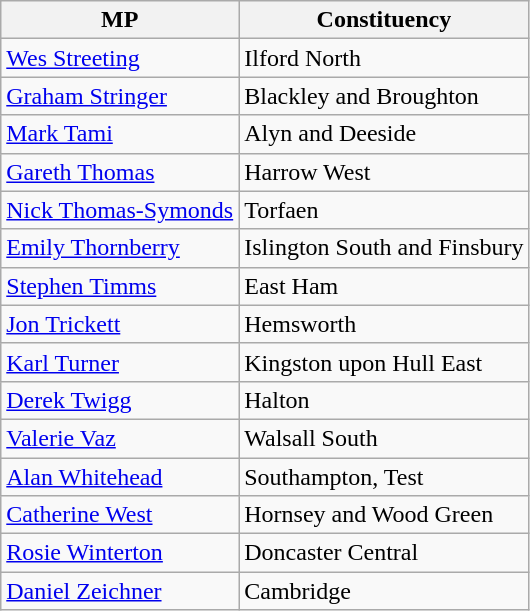<table class="wikitable" style="display: inline-table;">
<tr>
<th>MP</th>
<th>Constituency</th>
</tr>
<tr>
<td><a href='#'>Wes Streeting</a></td>
<td>Ilford North</td>
</tr>
<tr>
<td><a href='#'>Graham Stringer</a></td>
<td>Blackley and Broughton</td>
</tr>
<tr>
<td><a href='#'>Mark Tami</a></td>
<td>Alyn and Deeside</td>
</tr>
<tr>
<td><a href='#'>Gareth Thomas</a></td>
<td>Harrow West</td>
</tr>
<tr>
<td><a href='#'>Nick Thomas-Symonds</a></td>
<td>Torfaen</td>
</tr>
<tr>
<td><a href='#'>Emily Thornberry</a></td>
<td>Islington South and Finsbury</td>
</tr>
<tr>
<td><a href='#'>Stephen Timms</a></td>
<td>East Ham</td>
</tr>
<tr>
<td><a href='#'>Jon Trickett</a></td>
<td>Hemsworth</td>
</tr>
<tr>
<td><a href='#'>Karl Turner</a></td>
<td>Kingston upon Hull East</td>
</tr>
<tr>
<td><a href='#'>Derek Twigg</a></td>
<td>Halton</td>
</tr>
<tr>
<td><a href='#'>Valerie Vaz</a></td>
<td>Walsall South</td>
</tr>
<tr>
<td><a href='#'>Alan Whitehead</a></td>
<td>Southampton, Test</td>
</tr>
<tr>
<td><a href='#'>Catherine West</a></td>
<td>Hornsey and Wood Green</td>
</tr>
<tr>
<td><a href='#'>Rosie Winterton</a></td>
<td>Doncaster Central</td>
</tr>
<tr>
<td><a href='#'>Daniel Zeichner</a></td>
<td>Cambridge</td>
</tr>
</table>
